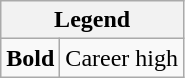<table class="wikitable mw-collapsible mw-collapsed">
<tr>
<th colspan="2">Legend</th>
</tr>
<tr>
<td><strong>Bold</strong></td>
<td>Career high</td>
</tr>
</table>
